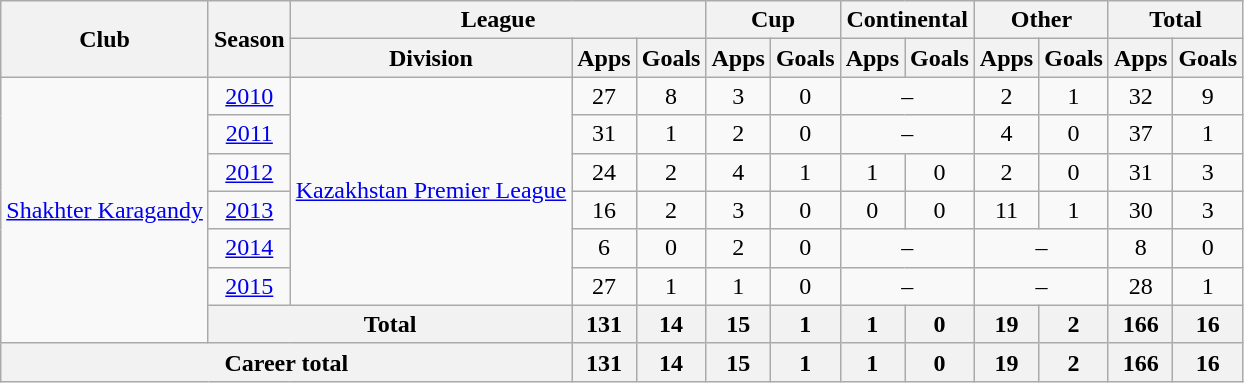<table class="wikitable" style="text-align:center">
<tr>
<th rowspan="2">Club</th>
<th rowspan="2">Season</th>
<th colspan="3">League</th>
<th colspan="2">Cup</th>
<th colspan="2">Continental</th>
<th colspan="2">Other</th>
<th colspan="2">Total</th>
</tr>
<tr>
<th>Division</th>
<th>Apps</th>
<th>Goals</th>
<th>Apps</th>
<th>Goals</th>
<th>Apps</th>
<th>Goals</th>
<th>Apps</th>
<th>Goals</th>
<th>Apps</th>
<th>Goals</th>
</tr>
<tr>
<td rowspan="7"><a href='#'>Shakhter Karagandy</a></td>
<td><a href='#'>2010</a></td>
<td rowspan="6"><a href='#'>Kazakhstan Premier League</a></td>
<td>27</td>
<td>8</td>
<td>3</td>
<td>0</td>
<td colspan="2">–</td>
<td>2</td>
<td>1</td>
<td>32</td>
<td>9</td>
</tr>
<tr>
<td><a href='#'>2011</a></td>
<td>31</td>
<td>1</td>
<td>2</td>
<td>0</td>
<td colspan="2">–</td>
<td>4</td>
<td>0</td>
<td>37</td>
<td>1</td>
</tr>
<tr>
<td><a href='#'>2012</a></td>
<td>24</td>
<td>2</td>
<td>4</td>
<td>1</td>
<td>1</td>
<td>0</td>
<td>2</td>
<td>0</td>
<td>31</td>
<td>3</td>
</tr>
<tr>
<td><a href='#'>2013</a></td>
<td>16</td>
<td>2</td>
<td>3</td>
<td>0</td>
<td>0</td>
<td>0</td>
<td>11</td>
<td>1</td>
<td>30</td>
<td>3</td>
</tr>
<tr>
<td><a href='#'>2014</a></td>
<td>6</td>
<td>0</td>
<td>2</td>
<td>0</td>
<td colspan="2">–</td>
<td colspan="2">–</td>
<td>8</td>
<td>0</td>
</tr>
<tr>
<td><a href='#'>2015</a></td>
<td>27</td>
<td>1</td>
<td>1</td>
<td>0</td>
<td colspan="2">–</td>
<td colspan="2">–</td>
<td>28</td>
<td>1</td>
</tr>
<tr>
<th colspan="2">Total</th>
<th>131</th>
<th>14</th>
<th>15</th>
<th>1</th>
<th>1</th>
<th>0</th>
<th>19</th>
<th>2</th>
<th>166</th>
<th>16</th>
</tr>
<tr>
<th colspan="3">Career total</th>
<th>131</th>
<th>14</th>
<th>15</th>
<th>1</th>
<th>1</th>
<th>0</th>
<th>19</th>
<th>2</th>
<th>166</th>
<th>16</th>
</tr>
</table>
